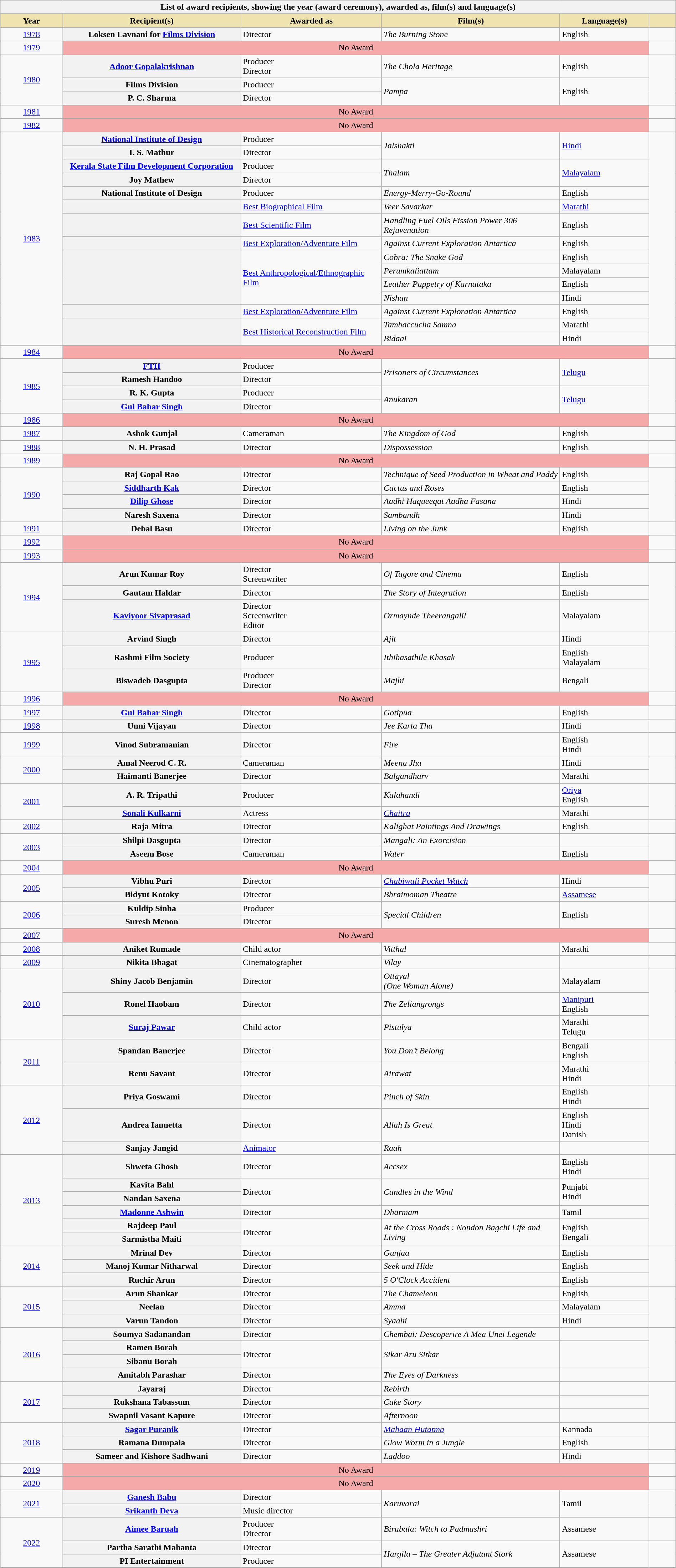<table class="wikitable sortable plainrowheaders" style="width:100%">
<tr>
<th colspan="6">List of award recipients, showing the year (award ceremony), awarded as, film(s) and language(s)</th>
</tr>
<tr>
<th scope="col" style="background-color:#EFE4B0;width:7%;">Year</th>
<th scope="col" style="background-color:#EFE4B0;width:20%;">Recipient(s)</th>
<th scope="col" style="background-color:#EFE4B0;width:15%;">Awarded as</th>
<th scope="col" style="background-color:#EFE4B0;width:20%;">Film(s)</th>
<th scope="col" style="background-color:#EFE4B0;width:10%;">Language(s)</th>
<th scope="col" style="background-color:#EFE4B0;width:3%" class="unsortable"></th>
</tr>
<tr>
<td align="center"><a href='#'>1978<br></a></td>
<th scope="row">Loksen Lavnani for <a href='#'>Films Division</a></th>
<td>Director</td>
<td><em>The Burning Stone</em></td>
<td>English</td>
<td align="center"></td>
</tr>
<tr>
<td align="center"><a href='#'>1979<br></a></td>
<td colspan="4" bgcolor="#F5A9A9" align="center">No Award</td>
<td align="center"></td>
</tr>
<tr>
<td align="center" rowspan="3"><a href='#'>1980<br></a></td>
<th scope="row"><a href='#'>Adoor Gopalakrishnan</a></th>
<td> Producer<br> Director</td>
<td><em>The Chola Heritage</em></td>
<td>English</td>
<td align="center" rowspan="3"></td>
</tr>
<tr>
<th scope="row">Films Division</th>
<td>Producer</td>
<td rowspan="2"><em>Pampa</em></td>
<td rowspan="2">English</td>
</tr>
<tr>
<th scope="row">P. C. Sharma</th>
<td>Director</td>
</tr>
<tr>
<td align="center"><a href='#'>1981<br></a></td>
<td colspan="4" bgcolor="#F5A9A9" align="center">No Award</td>
<td align="center"></td>
</tr>
<tr>
<td align="center"><a href='#'>1982<br></a></td>
<td colspan="4" bgcolor="#F5A9A9" align="center">No Award</td>
<td align="center"></td>
</tr>
<tr>
<td align="center" rowspan="15"><a href='#'>1983<br></a></td>
<th scope="row"><a href='#'>National Institute of Design</a></th>
<td>Producer</td>
<td rowspan="2"><em>Jalshakti</em></td>
<td rowspan="2"><a href='#'>Hindi</a></td>
<td align="center" rowspan="15"></td>
</tr>
<tr>
<th scope="row">I. S. Mathur</th>
<td>Director</td>
</tr>
<tr>
<th scope="row"><a href='#'>Kerala State Film Development Corporation</a></th>
<td>Producer</td>
<td rowspan="2"><em>Thalam</em></td>
<td rowspan="2"><a href='#'>Malayalam</a></td>
</tr>
<tr>
<th scope="row">Joy Mathew</th>
<td>Director</td>
</tr>
<tr>
<th scope="row">National Institute of Design</th>
<td>Producer</td>
<td><em>Energy-Merry-Go-Round</em></td>
<td>English</td>
</tr>
<tr>
<th scope="row"></th>
<td><a href='#'>Best Biographical Film</a></td>
<td><em>Veer Savarkar</em></td>
<td><a href='#'>Marathi</a></td>
</tr>
<tr>
<th scope="row"></th>
<td><a href='#'>Best Scientific Film</a></td>
<td><em>Handling Fuel Oils Fission Power 306 Rejuvenation</em></td>
<td>English</td>
</tr>
<tr>
<th scope="row"></th>
<td><a href='#'>Best Exploration/Adventure Film</a></td>
<td><em>Against Current Exploration Antartica</em></td>
<td>English</td>
</tr>
<tr>
<th scope="row" rowspan="4"></th>
<td rowspan="4"><a href='#'>Best Anthropological/Ethnographic Film</a></td>
<td><em>Cobra: The Snake God</em></td>
<td>English</td>
</tr>
<tr>
<td><em>Perumkaliattam</em></td>
<td>Malayalam</td>
</tr>
<tr>
<td><em>Leather Puppetry of Karnataka</em></td>
<td>English</td>
</tr>
<tr>
<td><em>Nishan</em></td>
<td>Hindi</td>
</tr>
<tr>
<th scope="row"></th>
<td><a href='#'>Best Exploration/Adventure Film</a></td>
<td><em>Against Current Exploration Antartica</em></td>
<td>English</td>
</tr>
<tr>
<th scope="row" rowspan="2"></th>
<td rowspan="2"><a href='#'>Best Historical Reconstruction Film</a></td>
<td><em>Tambaccucha Samna</em></td>
<td>Marathi</td>
</tr>
<tr>
<td><em>Bidaai</em></td>
<td>Hindi</td>
</tr>
<tr>
<td align="center"><a href='#'>1984<br></a></td>
<td colspan="4" bgcolor="#F5A9A9" align="center">No Award</td>
<td align="center"></td>
</tr>
<tr>
<td align="center" rowspan="4"><a href='#'>1985<br></a></td>
<th scope="row"><a href='#'>FTII</a></th>
<td>Producer</td>
<td rowspan="2"><em>Prisoners of Circumstances</em></td>
<td rowspan="2"><a href='#'>Telugu</a></td>
<td align="center" rowspan="4"></td>
</tr>
<tr>
<th scope="row">Ramesh Handoo</th>
<td>Director</td>
</tr>
<tr>
<th scope="row">R. K. Gupta</th>
<td>Producer</td>
<td rowspan="2"><em>Anukaran</em></td>
<td rowspan="2"><a href='#'>Telugu</a></td>
</tr>
<tr>
<th scope="row"><a href='#'>Gul Bahar Singh</a></th>
<td>Director</td>
</tr>
<tr>
<td align="center"><a href='#'>1986<br></a></td>
<td colspan="4" bgcolor="#F5A9A9" align="center">No Award</td>
<td align="center"></td>
</tr>
<tr>
<td align="center"><a href='#'>1987<br></a></td>
<th scope="row">Ashok Gunjal</th>
<td>Cameraman</td>
<td><em>The Kingdom of God</em></td>
<td>English</td>
<td align="center"></td>
</tr>
<tr>
<td align="center"><a href='#'>1988<br></a></td>
<th scope="row">N. H. Prasad</th>
<td>Director</td>
<td><em>Dispossession</em></td>
<td>English</td>
<td align="center"></td>
</tr>
<tr>
<td align="center"><a href='#'>1989<br></a></td>
<td colspan="4" bgcolor="#F5A9A9" align="center">No Award</td>
<td align="center"></td>
</tr>
<tr>
<td align="center" rowspan="4"><a href='#'>1990<br></a></td>
<th scope="row">Raj Gopal Rao</th>
<td>Director</td>
<td><em>Technique of Seed Production in Wheat and Paddy</em></td>
<td>English</td>
<td align="center" rowspan="4"></td>
</tr>
<tr>
<th scope="row"><a href='#'>Siddharth Kak</a></th>
<td>Director</td>
<td><em>Cactus and Roses</em></td>
<td>English</td>
</tr>
<tr>
<th scope="row"><a href='#'>Dilip Ghose</a></th>
<td>Director</td>
<td><em>Aadhi Haqueeqat Aadha Fasana</em></td>
<td>Hindi</td>
</tr>
<tr>
<th scope="row">Naresh Saxena</th>
<td>Director</td>
<td><em>Sambandh</em></td>
<td>Hindi</td>
</tr>
<tr>
<td align="center"><a href='#'>1991<br></a></td>
<th scope="row">Debal Basu</th>
<td>Director</td>
<td><em>Living on the Junk</em></td>
<td>English</td>
<td align="center"></td>
</tr>
<tr>
<td align="center"><a href='#'>1992<br></a></td>
<td colspan="4" bgcolor="#F5A9A9" align="center">No Award</td>
<td align="center"></td>
</tr>
<tr>
<td align="center"><a href='#'>1993<br></a></td>
<td colspan="4" bgcolor="#F5A9A9" align="center">No Award</td>
<td align="center"></td>
</tr>
<tr>
<td align="center" rowspan="3"><a href='#'>1994<br></a></td>
<th scope="row">Arun Kumar Roy</th>
<td>Director<br>Screenwriter</td>
<td><em>Of Tagore and Cinema</em></td>
<td>English</td>
<td align="center" rowspan="3"></td>
</tr>
<tr>
<th scope="row">Gautam Haldar</th>
<td>Director</td>
<td><em>The Story of Integration</em></td>
<td>English</td>
</tr>
<tr>
<th scope="row"><a href='#'>Kaviyoor Sivaprasad</a></th>
<td>Director<br>Screenwriter<br>Editor</td>
<td><em>Ormaynde Theerangalil</em></td>
<td>Malayalam</td>
</tr>
<tr>
<td align="center" rowspan="3"><a href='#'>1995<br></a></td>
<th scope="row">Arvind Singh</th>
<td>Director</td>
<td><em>Ajit</em></td>
<td>Hindi</td>
<td align="center" rowspan="3"></td>
</tr>
<tr>
<th scope="row">Rashmi Film Society</th>
<td>Producer</td>
<td><em>Ithihasathile Khasak</em></td>
<td>English<br>Malayalam</td>
</tr>
<tr>
<th scope="row">Biswadeb Dasgupta</th>
<td>Producer<br>Director</td>
<td><em>Majhi</em></td>
<td>Bengali</td>
</tr>
<tr>
<td align="center"><a href='#'>1996<br></a></td>
<td colspan="4" bgcolor="#F5A9A9" align="center">No Award</td>
<td align="center"></td>
</tr>
<tr>
<td align="center"><a href='#'>1997<br></a></td>
<th scope="row"><a href='#'>Gul Bahar Singh</a></th>
<td>Director</td>
<td><em>Gotipua</em></td>
<td>English</td>
<td align="center"></td>
</tr>
<tr>
<td align="center"><a href='#'>1998<br></a></td>
<th scope="row">Unni Vijayan</th>
<td>Director</td>
<td><em>Jee Karta Tha</em></td>
<td>Hindi</td>
<td align="center"></td>
</tr>
<tr>
<td align="center"><a href='#'>1999<br></a></td>
<th scope="row">Vinod Subramanian</th>
<td>Director</td>
<td><em>Fire</em></td>
<td>English<br>Hindi</td>
<td align="center"></td>
</tr>
<tr>
<td align="center" rowspan="2"><a href='#'>2000<br></a></td>
<th scope="row">Amal Neerod C. R.</th>
<td>Cameraman</td>
<td><em>Meena Jha</em></td>
<td>Hindi</td>
<td align="center" rowspan="2"></td>
</tr>
<tr>
<th scope="row">Haimanti Banerjee</th>
<td>Director</td>
<td><em>Balgandharv</em></td>
<td>Marathi</td>
</tr>
<tr>
<td align="center" rowspan="2"><a href='#'>2001<br></a></td>
<th scope="row">A. R. Tripathi</th>
<td>Producer</td>
<td><em>Kalahandi</em></td>
<td><a href='#'>Oriya</a><br>English</td>
<td align="center" rowspan="2"></td>
</tr>
<tr>
<th scope="row"><a href='#'>Sonali Kulkarni</a></th>
<td>Actress</td>
<td><em><a href='#'>Chaitra</a></em></td>
<td>Marathi</td>
</tr>
<tr>
<td align="center"><a href='#'>2002<br></a></td>
<th scope="row">Raja Mitra</th>
<td>Director</td>
<td><em>Kalighat Paintings And Drawings</em></td>
<td>English</td>
<td align="center"></td>
</tr>
<tr>
<td align="center" rowspan="2"><a href='#'>2003<br></a></td>
<th scope="row">Shilpi Dasgupta</th>
<td>Director</td>
<td><em>Mangali: An Exorcision</em></td>
<td></td>
<td align="center" rowspan="2"></td>
</tr>
<tr>
<th scope="row">Aseem Bose</th>
<td>Cameraman</td>
<td><em>Water</em></td>
<td>English</td>
</tr>
<tr>
<td align="center"><a href='#'>2004<br></a></td>
<td colspan="4" bgcolor="#F5A9A9" align="center">No Award</td>
<td align="center"></td>
</tr>
<tr>
<td align="center" rowspan="2"><a href='#'>2005<br></a></td>
<th scope="row">Vibhu Puri</th>
<td>Director</td>
<td><em><a href='#'>Chabiwali Pocket Watch</a></em></td>
<td>Hindi</td>
<td align="center" rowspan="2"></td>
</tr>
<tr>
<th scope="row">Bidyut Kotoky</th>
<td>Director</td>
<td><em>Bhraimoman Theatre</em></td>
<td><a href='#'>Assamese</a></td>
</tr>
<tr>
<td align="center" rowspan="2"><a href='#'>2006<br></a></td>
<th scope="row">Kuldip Sinha</th>
<td>Producer</td>
<td rowspan="2"><em>Special Children</em></td>
<td rowspan="2">English</td>
<td align="center" rowspan="2"></td>
</tr>
<tr>
<th scope="row">Suresh Menon</th>
<td>Director</td>
</tr>
<tr>
<td align="center"><a href='#'>2007<br></a></td>
<td colspan="4" bgcolor="#F5A9A9" align="center">No Award</td>
<td align="center"></td>
</tr>
<tr>
<td align="center"><a href='#'>2008<br></a></td>
<th scope="row">Aniket Rumade</th>
<td>Child actor</td>
<td><em>Vitthal</em></td>
<td>Marathi</td>
<td align="center"></td>
</tr>
<tr>
<td align="center"><a href='#'>2009<br></a></td>
<th scope="row">Nikita Bhagat</th>
<td>Cinematographer</td>
<td><em>Vilay</em></td>
<td></td>
<td align="center"></td>
</tr>
<tr>
<td align="center" rowspan="3"><a href='#'>2010<br></a></td>
<th scope="row">Shiny Jacob Benjamin</th>
<td>Director</td>
<td><em>Ottayal<br>(One Woman Alone)</em></td>
<td>Malayalam</td>
<td align="center" rowspan="3"></td>
</tr>
<tr>
<th scope="row">Ronel Haobam</th>
<td>Director</td>
<td><em>The Zeliangrongs</em></td>
<td><a href='#'>Manipuri</a><br>English</td>
</tr>
<tr>
<th scope="row"><a href='#'>Suraj Pawar</a></th>
<td>Child actor</td>
<td><em>Pistulya</em></td>
<td>Marathi<br>Telugu</td>
</tr>
<tr>
<td align="center" rowspan="2"><a href='#'>2011<br></a></td>
<th scope="row">Spandan Banerjee</th>
<td>Director</td>
<td><em>You Don’t Belong</em></td>
<td>Bengali<br>English</td>
<td align="center" rowspan="2"></td>
</tr>
<tr>
<th scope="row">Renu Savant</th>
<td>Director</td>
<td><em>Airawat</em></td>
<td>Marathi<br>Hindi</td>
</tr>
<tr>
<td align="center" rowspan="3"><a href='#'>2012<br></a></td>
<th scope="row">Priya Goswami</th>
<td>Director</td>
<td><em>Pinch of Skin</em></td>
<td>English<br>Hindi</td>
<td align="center" rowspan="3"></td>
</tr>
<tr>
<th scope="row">Andrea Iannetta</th>
<td>Director</td>
<td><em>Allah Is Great</em></td>
<td>English<br>Hindi<br>Danish</td>
</tr>
<tr>
<th scope="row">Sanjay Jangid</th>
<td><a href='#'>Animator</a></td>
<td><em>Raah</em></td>
<td></td>
</tr>
<tr>
<td align="center" rowspan="6"><a href='#'>2013<br></a></td>
<th scope="row">Shweta Ghosh</th>
<td>Director</td>
<td><em>Accsex</em></td>
<td>English<br>Hindi</td>
<td align="center" rowspan="6"></td>
</tr>
<tr>
<th scope="row">Kavita Bahl</th>
<td rowspan="2">Director</td>
<td rowspan="2"><em>Candles in the Wind</em></td>
<td rowspan="2">Punjabi<br>Hindi</td>
</tr>
<tr>
<th scope="row">Nandan Saxena</th>
</tr>
<tr>
<th scope="row"><a href='#'>Madonne Ashwin</a></th>
<td>Director</td>
<td><em>Dharmam</em></td>
<td>Tamil</td>
</tr>
<tr>
<th scope="row">Rajdeep Paul</th>
<td rowspan="2">Director</td>
<td rowspan="2"><em>At the Cross Roads : Nondon Bagchi Life and Living</em></td>
<td rowspan="2">English<br>Bengali</td>
</tr>
<tr>
<th scope="row">Sarmistha Maiti</th>
</tr>
<tr>
<td align="center" rowspan="3"><a href='#'>2014<br></a></td>
<th scope="row">Mrinal Dev</th>
<td>Director</td>
<td><em>Gunjaa</em></td>
<td>English</td>
<td align="center" rowspan="3"></td>
</tr>
<tr>
<th scope="row">Manoj Kumar Nitharwal</th>
<td>Director</td>
<td><em>Seek and Hide</em></td>
<td>English</td>
</tr>
<tr>
<th scope="row">Ruchir Arun</th>
<td>Director</td>
<td><em>5 O'Clock Accident</em></td>
<td>English</td>
</tr>
<tr>
<td align="center" rowspan="3"><a href='#'>2015<br></a></td>
<th scope="row">Arun Shankar</th>
<td>Director</td>
<td><em>The Chameleon</em></td>
<td>English</td>
<td align="center" rowspan="3"></td>
</tr>
<tr>
<th scope="row">Neelan</th>
<td>Director</td>
<td><em>Amma</em></td>
<td>Malayalam</td>
</tr>
<tr>
<th scope="row">Varun Tandon</th>
<td>Director</td>
<td><em>Syaahi</em></td>
<td>Hindi</td>
</tr>
<tr>
<td align="center" rowspan="4"><a href='#'>2016<br></a></td>
<th scope="row">Soumya Sadanandan</th>
<td>Director</td>
<td><em>Chembai: Descoperire A Mea Unei Legende</em></td>
<td></td>
<td align="center" rowspan="4"></td>
</tr>
<tr>
<th scope="row">Ramen Borah</th>
<td rowspan="2">Director</td>
<td rowspan="2"><em>Sikar Aru Sitkar</em></td>
<td rowspan="2"></td>
</tr>
<tr>
<th scope="row">Sibanu Borah</th>
</tr>
<tr>
<th scope="row">Amitabh Parashar</th>
<td>Director</td>
<td><em>The Eyes of Darkness</em></td>
<td></td>
</tr>
<tr>
<td align="center" rowspan="3"><a href='#'>2017<br></a></td>
<th scope="row">Jayaraj</th>
<td>Director</td>
<td><em>Rebirth</em></td>
<td></td>
<td align="center" rowspan="3"></td>
</tr>
<tr>
<th scope="row">Rukshana Tabassum</th>
<td>Director</td>
<td><em>Cake Story</em></td>
<td></td>
</tr>
<tr>
<th scope="row">Swapnil Vasant Kapure</th>
<td>Director</td>
<td><em>Afternoon</em></td>
<td></td>
</tr>
<tr>
<td align="center" rowspan="3"><a href='#'>2018<br></a></td>
<th scope="row"><a href='#'>Sagar Puranik</a></th>
<td>Director</td>
<td><em><a href='#'>Mahaan Hutatma</a></em></td>
<td>Kannada</td>
<td rowspan="2" align="center"></td>
</tr>
<tr>
<th scope="row">Ramana Dumpala</th>
<td>Director</td>
<td><em>Glow Worm in a Jungle</em></td>
<td>English</td>
</tr>
<tr>
<th scope="row">Sameer and Kishore Sadhwani</th>
<td>Director</td>
<td><em>Laddoo</em></td>
<td>Hindi</td>
<td></td>
</tr>
<tr>
<td align="center"><a href='#'>2019<br></a></td>
<td colspan="4" bgcolor="#F5A9A9" align="center">No Award</td>
<td align="center"></td>
</tr>
<tr>
<td align="center"><a href='#'>2020<br></a></td>
<td colspan="4" bgcolor="#F5A9A9" align="center">No Award</td>
<td align="center"></td>
</tr>
<tr>
<td rowspan="2" align="center"><a href='#'>2021<br></a></td>
<th scope="row"><a href='#'>Ganesh Babu</a></th>
<td>Director</td>
<td rowspan="2"><em>Karuvarai</em></td>
<td rowspan="2">Tamil</td>
<td rowspan="2" align="center"></td>
</tr>
<tr>
<th scope="row"><a href='#'>Srikanth Deva</a></th>
<td>Music director</td>
</tr>
<tr>
<td rowspan="3" align="center"><a href='#'>2022<br></a></td>
<th scope="row"><a href='#'>Aimee Baruah</a></th>
<td>Producer<br>Director</td>
<td><em>Birubala: Witch to Padmashri</em></td>
<td>Assamese</td>
<td align="center"></td>
</tr>
<tr>
<th scope="row">Partha Sarathi Mahanta</th>
<td>Director</td>
<td rowspan="2"><em>Hargila – The Greater Adjutant Stork</em></td>
<td rowspan="2">Assamese</td>
<td rowspan="2" align="center"></td>
</tr>
<tr>
<th scope="row">PI Entertainment</th>
<td>Producer</td>
</tr>
</table>
